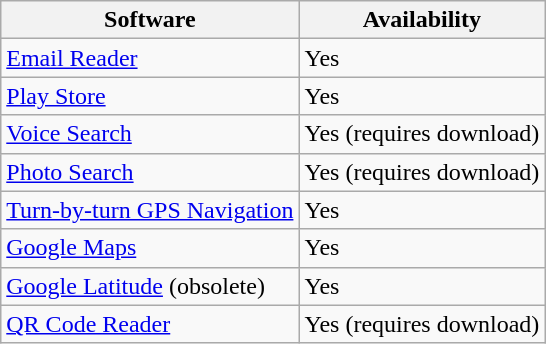<table class="wikitable">
<tr>
<th>Software</th>
<th>Availability</th>
</tr>
<tr>
<td><a href='#'>Email Reader</a></td>
<td>Yes</td>
</tr>
<tr>
<td><a href='#'>Play Store</a></td>
<td>Yes</td>
</tr>
<tr>
<td><a href='#'>Voice Search</a></td>
<td>Yes (requires download)</td>
</tr>
<tr>
<td><a href='#'>Photo Search</a></td>
<td>Yes (requires download)</td>
</tr>
<tr>
<td><a href='#'>Turn-by-turn GPS Navigation</a></td>
<td>Yes</td>
</tr>
<tr>
<td><a href='#'>Google Maps</a></td>
<td>Yes</td>
</tr>
<tr>
<td><a href='#'>Google Latitude</a> (obsolete)</td>
<td>Yes</td>
</tr>
<tr>
<td><a href='#'>QR Code Reader</a></td>
<td>Yes (requires download)</td>
</tr>
</table>
